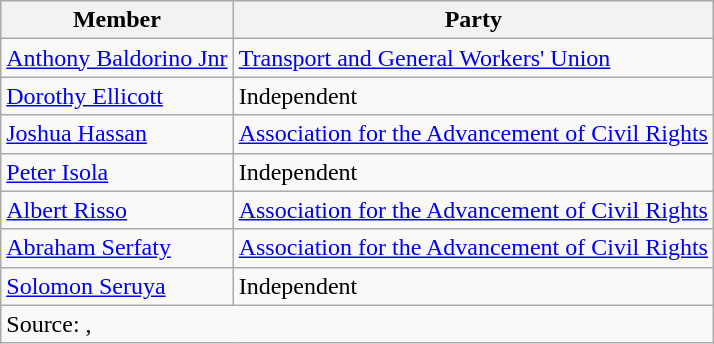<table class=wikitable>
<tr>
<th>Member</th>
<th>Party</th>
</tr>
<tr>
<td><a href='#'>Anthony Baldorino Jnr</a></td>
<td><a href='#'>Transport and General Workers' Union</a></td>
</tr>
<tr>
<td><a href='#'>Dorothy Ellicott</a></td>
<td>Independent</td>
</tr>
<tr>
<td><a href='#'>Joshua Hassan</a></td>
<td><a href='#'>Association for the Advancement of Civil Rights</a></td>
</tr>
<tr>
<td><a href='#'>Peter Isola</a></td>
<td>Independent</td>
</tr>
<tr>
<td><a href='#'>Albert Risso</a></td>
<td><a href='#'>Association for the Advancement of Civil Rights</a></td>
</tr>
<tr>
<td><a href='#'>Abraham Serfaty</a></td>
<td><a href='#'>Association for the Advancement of Civil Rights</a></td>
</tr>
<tr>
<td><a href='#'>Solomon Seruya</a></td>
<td>Independent</td>
</tr>
<tr>
<td colspan=2>Source: , </td>
</tr>
</table>
